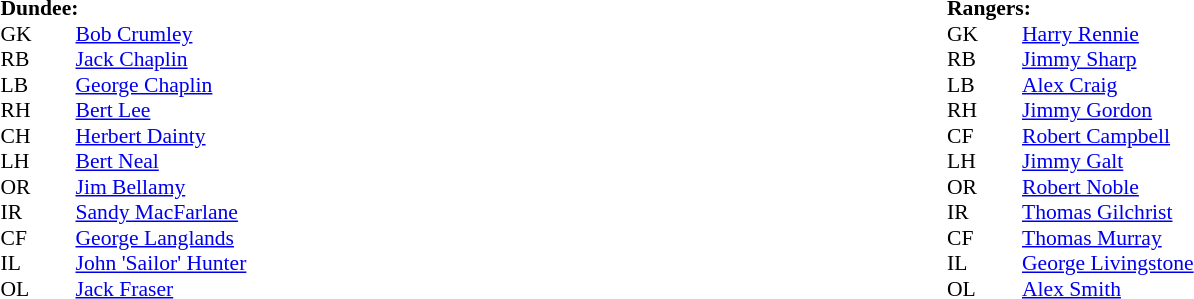<table width="100%">
<tr>
<td valign="top" width="50%"><br><table style="font-size: 90%" cellspacing="0" cellpadding="0">
<tr>
<td colspan="4"><strong>Dundee:</strong></td>
</tr>
<tr>
<th width="25"></th>
<th width="25"></th>
</tr>
<tr>
<td>GK</td>
<td></td>
<td><a href='#'>Bob Crumley</a></td>
</tr>
<tr>
<td>RB</td>
<td></td>
<td><a href='#'>Jack Chaplin</a></td>
</tr>
<tr>
<td>LB</td>
<td></td>
<td><a href='#'>George Chaplin</a></td>
</tr>
<tr>
<td>RH</td>
<td></td>
<td><a href='#'>Bert Lee</a></td>
</tr>
<tr>
<td>CH</td>
<td></td>
<td><a href='#'>Herbert Dainty</a></td>
</tr>
<tr>
<td>LH</td>
<td></td>
<td><a href='#'>Bert Neal</a></td>
</tr>
<tr>
<td>OR</td>
<td></td>
<td><a href='#'>Jim Bellamy</a></td>
</tr>
<tr>
<td>IR</td>
<td></td>
<td><a href='#'>Sandy MacFarlane</a></td>
</tr>
<tr>
<td>CF</td>
<td></td>
<td><a href='#'>George Langlands</a></td>
</tr>
<tr>
<td>IL</td>
<td></td>
<td><a href='#'>John 'Sailor' Hunter</a></td>
</tr>
<tr>
<td>OL</td>
<td></td>
<td><a href='#'>Jack Fraser</a></td>
</tr>
</table>
</td>
<td valign="top" width="50%"><br><table style="font-size: 90%" cellspacing="0" cellpadding="0">
<tr>
<td colspan="4"><strong>Rangers:</strong></td>
</tr>
<tr>
<th width="25"></th>
<th width="25"></th>
</tr>
<tr>
<td>GK</td>
<td></td>
<td><a href='#'>Harry Rennie</a></td>
</tr>
<tr>
<td>RB</td>
<td></td>
<td><a href='#'>Jimmy Sharp</a></td>
</tr>
<tr>
<td>LB</td>
<td></td>
<td><a href='#'>Alex Craig</a></td>
</tr>
<tr>
<td>RH</td>
<td></td>
<td><a href='#'>Jimmy Gordon</a></td>
</tr>
<tr>
<td>CF</td>
<td></td>
<td><a href='#'>Robert Campbell</a></td>
</tr>
<tr>
<td>LH</td>
<td></td>
<td><a href='#'>Jimmy Galt</a></td>
</tr>
<tr>
<td>OR</td>
<td></td>
<td><a href='#'>Robert Noble</a></td>
</tr>
<tr>
<td>IR</td>
<td></td>
<td><a href='#'>Thomas Gilchrist</a></td>
</tr>
<tr>
<td>CF</td>
<td></td>
<td><a href='#'>Thomas Murray</a></td>
</tr>
<tr>
<td>IL</td>
<td></td>
<td><a href='#'>George Livingstone</a></td>
</tr>
<tr>
<td>OL</td>
<td></td>
<td><a href='#'>Alex Smith</a></td>
</tr>
</table>
</td>
</tr>
</table>
